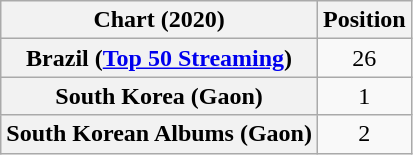<table class="wikitable plainrowheaders" style="text-align:center">
<tr>
<th scope="col">Chart (2020)</th>
<th scope="col">Position</th>
</tr>
<tr>
<th scope="row">Brazil (<a href='#'>Top 50 Streaming</a>)</th>
<td>26</td>
</tr>
<tr>
<th scope="row">South Korea (Gaon)</th>
<td>1</td>
</tr>
<tr>
<th scope="row">South Korean Albums (Gaon)</th>
<td>2</td>
</tr>
</table>
